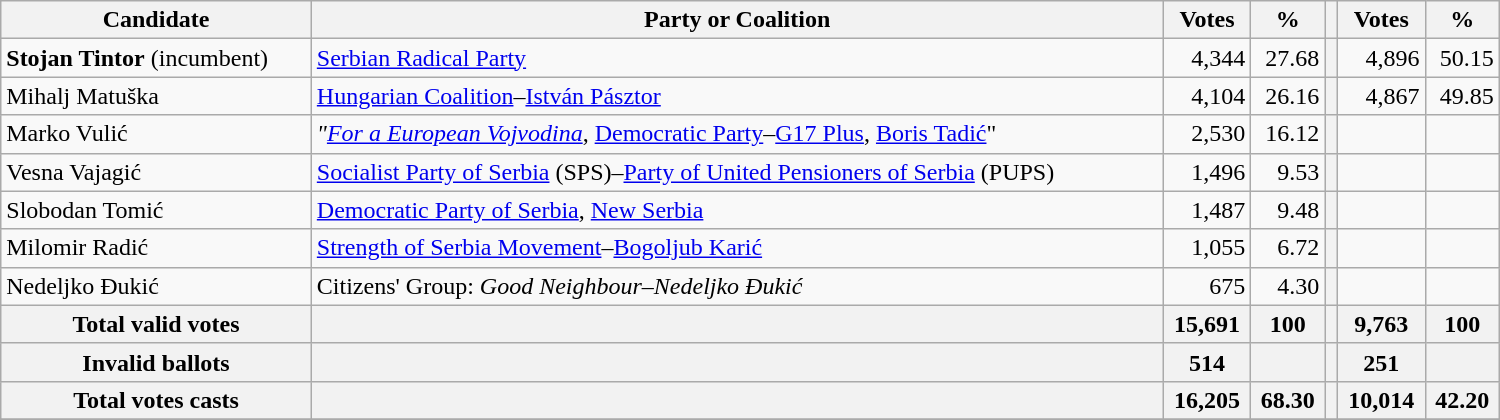<table style="width:1000px;" class="wikitable">
<tr>
<th>Candidate</th>
<th>Party or Coalition</th>
<th>Votes</th>
<th>%</th>
<th></th>
<th>Votes</th>
<th>%</th>
</tr>
<tr>
<td align="left"><strong>Stojan Tintor</strong> (incumbent)</td>
<td align="left"><a href='#'>Serbian Radical Party</a></td>
<td align="right">4,344</td>
<td align="right">27.68</td>
<th align="left"></th>
<td align="right">4,896</td>
<td align="right">50.15</td>
</tr>
<tr>
<td align="left">Mihalj Matuška</td>
<td align="left"><a href='#'>Hungarian Coalition</a>–<a href='#'>István Pásztor</a></td>
<td align="right">4,104</td>
<td align="right">26.16</td>
<th align="left"></th>
<td align="right">4,867</td>
<td align="right">49.85</td>
</tr>
<tr>
<td align="left">Marko Vulić</td>
<td align="left"><em>"<a href='#'>For a European Vojvodina</a></em>, <a href='#'>Democratic Party</a>–<a href='#'>G17 Plus</a>, <a href='#'>Boris Tadić</a>"</td>
<td align="right">2,530</td>
<td align="right">16.12</td>
<th align="left"></th>
<td align="right"></td>
<td align="right"></td>
</tr>
<tr>
<td align="left">Vesna Vajagić</td>
<td align="left"><a href='#'>Socialist Party of Serbia</a> (SPS)–<a href='#'>Party of United Pensioners of Serbia</a> (PUPS)</td>
<td align="right">1,496</td>
<td align="right">9.53</td>
<th align="left"></th>
<td align="right"></td>
<td align="right"></td>
</tr>
<tr>
<td align="left">Slobodan Tomić</td>
<td align="left"><a href='#'>Democratic Party of Serbia</a>, <a href='#'>New Serbia</a></td>
<td align="right">1,487</td>
<td align="right">9.48</td>
<th align="left"></th>
<td align="right"></td>
<td align="right"></td>
</tr>
<tr>
<td align="left">Milomir Radić</td>
<td align="left"><a href='#'>Strength of Serbia Movement</a>–<a href='#'>Bogoljub Karić</a></td>
<td align="right">1,055</td>
<td align="right">6.72</td>
<th align="left"></th>
<td align="right"></td>
<td align="right"></td>
</tr>
<tr>
<td align="left">Nedeljko Ðukić</td>
<td align="left">Citizens' Group: <em>Good Neighbour–Nedeljko Ðukić</em></td>
<td align="right">675</td>
<td align="right">4.30</td>
<th align="left"></th>
<td align="right"></td>
<td align="right"></td>
</tr>
<tr>
<th align="left">Total valid votes</th>
<th align="left"></th>
<th align="right">15,691</th>
<th align="right">100</th>
<th align="left"></th>
<th align="right">9,763</th>
<th align="right">100</th>
</tr>
<tr>
<th align="left">Invalid ballots</th>
<th align="left"></th>
<th align="right">514</th>
<th align="right"></th>
<th align="left"></th>
<th align="right">251</th>
<th align="right"></th>
</tr>
<tr>
<th align="left">Total votes casts</th>
<th align="left"></th>
<th align="right">16,205</th>
<th align="right">68.30</th>
<th align="left"></th>
<th align="right">10,014</th>
<th align="right">42.20</th>
</tr>
<tr>
</tr>
</table>
